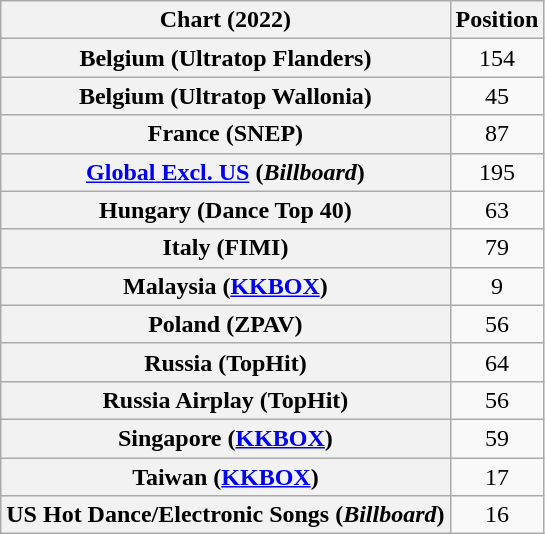<table class="wikitable sortable plainrowheaders" style="text-align:center">
<tr>
<th scope="col">Chart (2022)</th>
<th scope="col">Position</th>
</tr>
<tr>
<th scope="row">Belgium (Ultratop Flanders)</th>
<td>154</td>
</tr>
<tr>
<th scope="row">Belgium (Ultratop Wallonia)</th>
<td>45</td>
</tr>
<tr>
<th scope="row">France (SNEP)</th>
<td>87</td>
</tr>
<tr>
<th scope="row"><a href='#'>Global Excl. US</a> (<em>Billboard</em>)</th>
<td>195</td>
</tr>
<tr>
<th scope="row">Hungary (Dance Top 40)</th>
<td>63</td>
</tr>
<tr>
<th scope="row">Italy (FIMI)</th>
<td>79</td>
</tr>
<tr>
<th scope="row">Malaysia (<a href='#'>KKBOX</a>)</th>
<td>9</td>
</tr>
<tr>
<th scope="row">Poland (ZPAV)</th>
<td>56</td>
</tr>
<tr>
<th scope="row">Russia (TopHit)</th>
<td>64</td>
</tr>
<tr>
<th scope="row">Russia Airplay (TopHit)</th>
<td>56</td>
</tr>
<tr>
<th scope="row">Singapore (<a href='#'>KKBOX</a>)</th>
<td>59</td>
</tr>
<tr>
<th scope="row">Taiwan (<a href='#'>KKBOX</a>)</th>
<td>17</td>
</tr>
<tr>
<th scope="row">US Hot Dance/Electronic Songs (<em>Billboard</em>)</th>
<td>16</td>
</tr>
</table>
